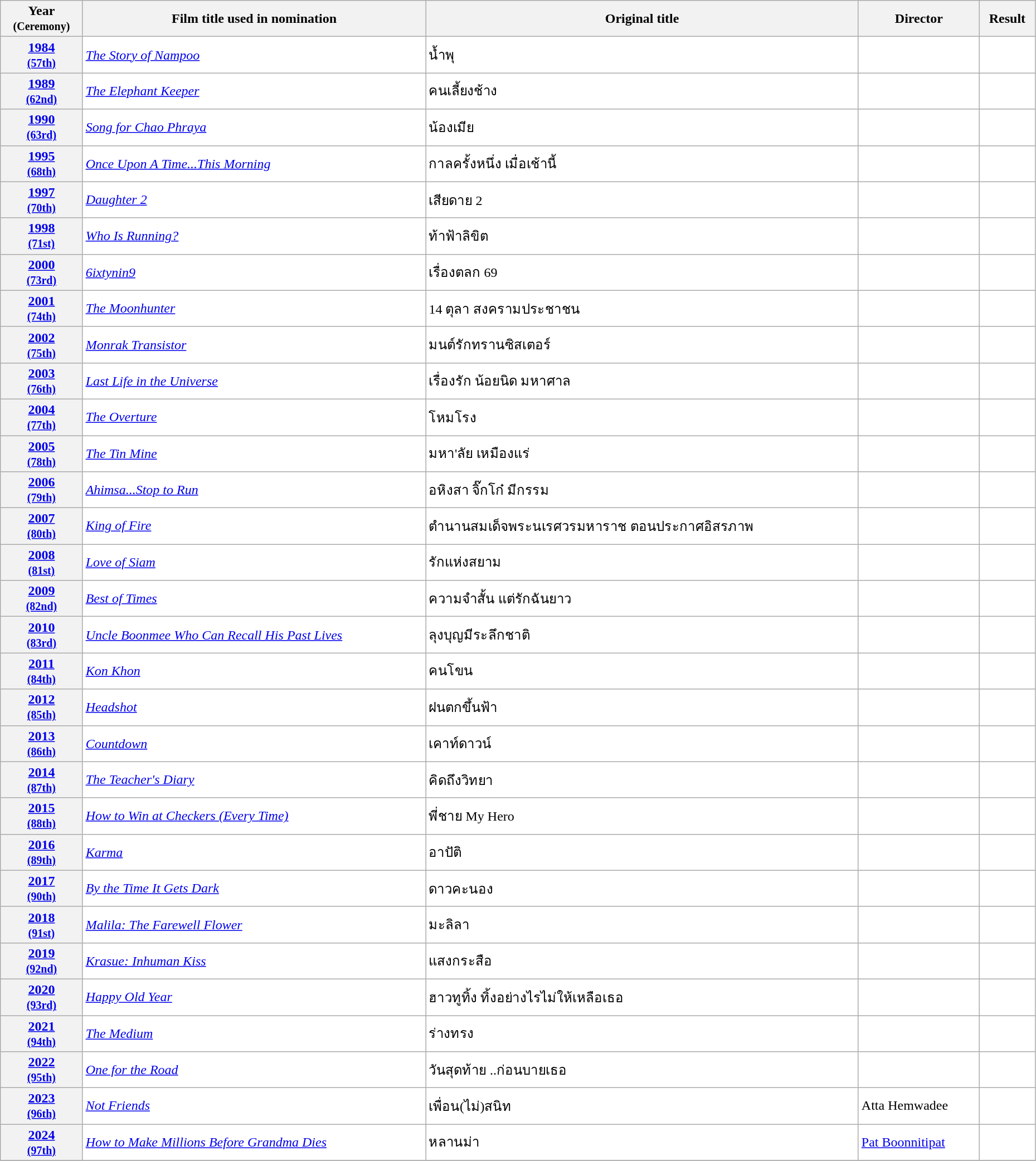<table class="wikitable" width="98%" style="background:#ffffff;">
<tr>
<th>Year<br><small>(Ceremony)</small></th>
<th>Film title used in nomination</th>
<th>Original title</th>
<th>Director</th>
<th>Result</th>
</tr>
<tr>
<th align="center"><a href='#'>1984</a><br><small><a href='#'>(57th)</a></small></th>
<td><em><a href='#'>The Story of Nampoo</a></em></td>
<td>น้ำพุ</td>
<td></td>
<td></td>
</tr>
<tr>
<th align="center"><a href='#'>1989</a><br><small><a href='#'>(62nd)</a></small></th>
<td><em><a href='#'>The Elephant Keeper</a></em></td>
<td>คนเลี้ยงช้าง</td>
<td></td>
<td></td>
</tr>
<tr>
<th align="center"><a href='#'>1990</a><br><small><a href='#'>(63rd)</a></small></th>
<td><em><a href='#'>Song for Chao Phraya</a></em></td>
<td>น้องเมีย</td>
<td></td>
<td></td>
</tr>
<tr>
<th align="center"><a href='#'>1995</a><br><small><a href='#'>(68th)</a></small></th>
<td><em><a href='#'>Once Upon A Time...This Morning</a></em></td>
<td>กาลครั้งหนึ่ง เมื่อเช้านี้</td>
<td></td>
<td></td>
</tr>
<tr>
<th align="center"><a href='#'>1997</a><br><small><a href='#'>(70th)</a></small></th>
<td><em><a href='#'>Daughter 2</a></em></td>
<td>เสียดาย 2</td>
<td></td>
<td></td>
</tr>
<tr>
<th align="center"><a href='#'>1998</a><br><small><a href='#'>(71st)</a></small></th>
<td><em><a href='#'>Who Is Running?</a></em></td>
<td>ท้าฟ้าลิขิต</td>
<td></td>
<td></td>
</tr>
<tr>
<th align="center"><a href='#'>2000</a><br><small><a href='#'>(73rd)</a></small></th>
<td><em><a href='#'>6ixtynin9</a></em></td>
<td>เรื่องตลก 69</td>
<td></td>
<td></td>
</tr>
<tr>
<th align="center"><a href='#'>2001</a><br><small><a href='#'>(74th)</a></small></th>
<td><em><a href='#'>The Moonhunter</a></em></td>
<td>14 ตุลา สงครามประชาชน</td>
<td></td>
<td></td>
</tr>
<tr>
<th align="center"><a href='#'>2002</a><br><small><a href='#'>(75th)</a></small></th>
<td><em><a href='#'>Monrak Transistor</a></em></td>
<td>มนต์รักทรานซิสเตอร์</td>
<td></td>
<td></td>
</tr>
<tr>
<th align="center"><a href='#'>2003</a><br><small><a href='#'>(76th)</a></small></th>
<td><em><a href='#'>Last Life in the Universe</a></em></td>
<td>เรื่องรัก น้อยนิด มหาศาล</td>
<td></td>
<td></td>
</tr>
<tr>
<th align="center"><a href='#'>2004</a><br><small><a href='#'>(77th)</a></small></th>
<td><em><a href='#'>The Overture</a></em></td>
<td>โหมโรง</td>
<td></td>
<td></td>
</tr>
<tr>
<th align="center"><a href='#'>2005</a><br><small><a href='#'>(78th)</a></small></th>
<td><em><a href='#'>The Tin Mine</a></em></td>
<td>มหา'ลัย เหมืองแร่</td>
<td></td>
<td></td>
</tr>
<tr>
<th align="center"><a href='#'>2006</a><br><small><a href='#'>(79th)</a></small></th>
<td><em><a href='#'>Ahimsa...Stop to Run</a></em></td>
<td>อหิงสา จิ๊กโก๋ มีกรรม</td>
<td></td>
<td></td>
</tr>
<tr>
<th align="center"><a href='#'>2007</a><br><small><a href='#'>(80th)</a></small></th>
<td><em><a href='#'>King of Fire</a></em></td>
<td>ตำนานสมเด็จพระนเรศวรมหาราช ตอนประกาศอิสรภาพ</td>
<td></td>
<td></td>
</tr>
<tr>
<th align="center"><a href='#'>2008</a><br><small><a href='#'>(81st)</a></small></th>
<td><em><a href='#'>Love of Siam</a></em></td>
<td>รักแห่งสยาม</td>
<td></td>
<td></td>
</tr>
<tr>
<th align="center"><a href='#'>2009</a><br><small><a href='#'>(82nd)</a></small></th>
<td><em><a href='#'>Best of Times</a></em></td>
<td>ความจำสั้น แต่รักฉันยาว</td>
<td></td>
<td></td>
</tr>
<tr>
<th align="center"><a href='#'>2010</a><br><small><a href='#'>(83rd)</a></small></th>
<td><em><a href='#'>Uncle Boonmee Who Can Recall His Past Lives</a></em></td>
<td>ลุงบุญมีระลึกชาติ</td>
<td></td>
<td></td>
</tr>
<tr>
<th align="center"><a href='#'>2011</a><br><small><a href='#'>(84th)</a></small></th>
<td><em><a href='#'>Kon Khon</a></em></td>
<td>คนโขน</td>
<td></td>
<td></td>
</tr>
<tr>
<th align="center"><a href='#'>2012</a><br><small><a href='#'>(85th)</a></small></th>
<td><em><a href='#'>Headshot</a></em></td>
<td>ฝนตกขึ้นฟ้า</td>
<td></td>
<td></td>
</tr>
<tr>
<th align="center"><a href='#'>2013</a><br><small><a href='#'>(86th)</a></small></th>
<td><em><a href='#'>Countdown</a></em></td>
<td>เคาท์ดาวน์</td>
<td></td>
<td></td>
</tr>
<tr>
<th align="center"><a href='#'>2014</a><br><small><a href='#'>(87th)</a></small></th>
<td><em><a href='#'>The Teacher's Diary</a></em></td>
<td>คิดถึงวิทยา</td>
<td></td>
<td></td>
</tr>
<tr>
<th align="center"><a href='#'>2015</a><br><small><a href='#'>(88th)</a></small></th>
<td><em><a href='#'>How to Win at Checkers (Every Time)</a></em></td>
<td>พี่ชาย My Hero</td>
<td></td>
<td></td>
</tr>
<tr>
<th align="center"><a href='#'>2016</a><br><small><a href='#'>(89th)</a></small></th>
<td><em><a href='#'>Karma</a></em></td>
<td>อาปัติ</td>
<td></td>
<td></td>
</tr>
<tr>
<th align="center"><a href='#'>2017</a><br><small><a href='#'>(90th)</a></small></th>
<td><em><a href='#'>By the Time It Gets Dark</a></em></td>
<td>ดาวคะนอง</td>
<td></td>
<td></td>
</tr>
<tr>
<th align="center"><a href='#'>2018</a><br><small><a href='#'>(91st)</a></small></th>
<td><em><a href='#'>Malila: The Farewell Flower</a></em></td>
<td>มะลิลา</td>
<td></td>
<td></td>
</tr>
<tr>
<th align="center"><a href='#'>2019</a><br><small><a href='#'>(92nd)</a></small></th>
<td><em><a href='#'>Krasue: Inhuman Kiss</a></em></td>
<td>แสงกระสือ</td>
<td></td>
<td></td>
</tr>
<tr>
<th align="center"><a href='#'>2020</a><br><small><a href='#'>(93rd)</a></small></th>
<td><em><a href='#'>Happy Old Year</a></em></td>
<td>ฮาวทูทิ้ง ทิ้งอย่างไรไม่ให้เหลือเธอ</td>
<td></td>
<td></td>
</tr>
<tr>
<th align="center"><a href='#'>2021</a><br><small><a href='#'>(94th)</a></small></th>
<td><em><a href='#'>The Medium</a></em></td>
<td>ร่างทรง</td>
<td></td>
<td></td>
</tr>
<tr>
<th align="center"><a href='#'>2022</a><br><small><a href='#'>(95th)</a></small></th>
<td><a href='#'><em>One for the Road</em></a></td>
<td>วันสุดท้าย ..ก่อนบายเธอ</td>
<td></td>
<td></td>
</tr>
<tr>
<th align="center"><a href='#'>2023</a><br><small><a href='#'>(96th)</a></small></th>
<td><em><a href='#'>Not Friends</a></em></td>
<td>เพื่อน(ไม่)สนิท</td>
<td>Atta Hemwadee</td>
<td></td>
</tr>
<tr>
<th align="center"><a href='#'>2024</a><br><small><a href='#'>(97th)</a></small></th>
<td><em><a href='#'>How to Make Millions Before Grandma Dies</a></em></td>
<td>หลานม่า</td>
<td data-sort-value="Hsiao Ya-chuan"><a href='#'>Pat Boonnitipat</a></td>
<td></td>
</tr>
<tr>
</tr>
</table>
